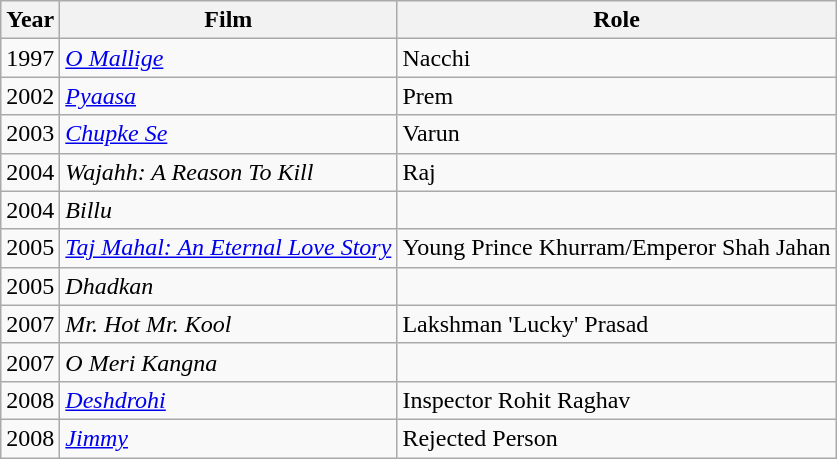<table class="wikitable sortable">
<tr>
<th>Year</th>
<th>Film</th>
<th>Role</th>
</tr>
<tr>
<td>1997</td>
<td><em><a href='#'>O Mallige</a></em></td>
<td>Nacchi</td>
</tr>
<tr>
<td>2002</td>
<td><em><a href='#'>Pyaasa</a></em></td>
<td>Prem</td>
</tr>
<tr>
<td>2003</td>
<td><em><a href='#'>Chupke Se</a></em></td>
<td>Varun</td>
</tr>
<tr>
<td>2004</td>
<td><em>Wajahh: A Reason To Kill</em></td>
<td>Raj</td>
</tr>
<tr>
<td>2004</td>
<td><em>Billu</em></td>
<td></td>
</tr>
<tr>
<td>2005</td>
<td><em><a href='#'>Taj Mahal: An Eternal Love Story</a></em></td>
<td>Young Prince Khurram/Emperor Shah Jahan</td>
</tr>
<tr>
<td>2005</td>
<td><em>Dhadkan</em></td>
<td></td>
</tr>
<tr>
<td>2007</td>
<td><em>Mr. Hot Mr. Kool</em></td>
<td>Lakshman 'Lucky' Prasad</td>
</tr>
<tr>
<td>2007</td>
<td><em>O Meri Kangna</em></td>
<td></td>
</tr>
<tr>
<td>2008</td>
<td><em><a href='#'>Deshdrohi</a></em></td>
<td>Inspector Rohit Raghav</td>
</tr>
<tr>
<td>2008</td>
<td><em><a href='#'>Jimmy</a></em></td>
<td>Rejected Person</td>
</tr>
</table>
